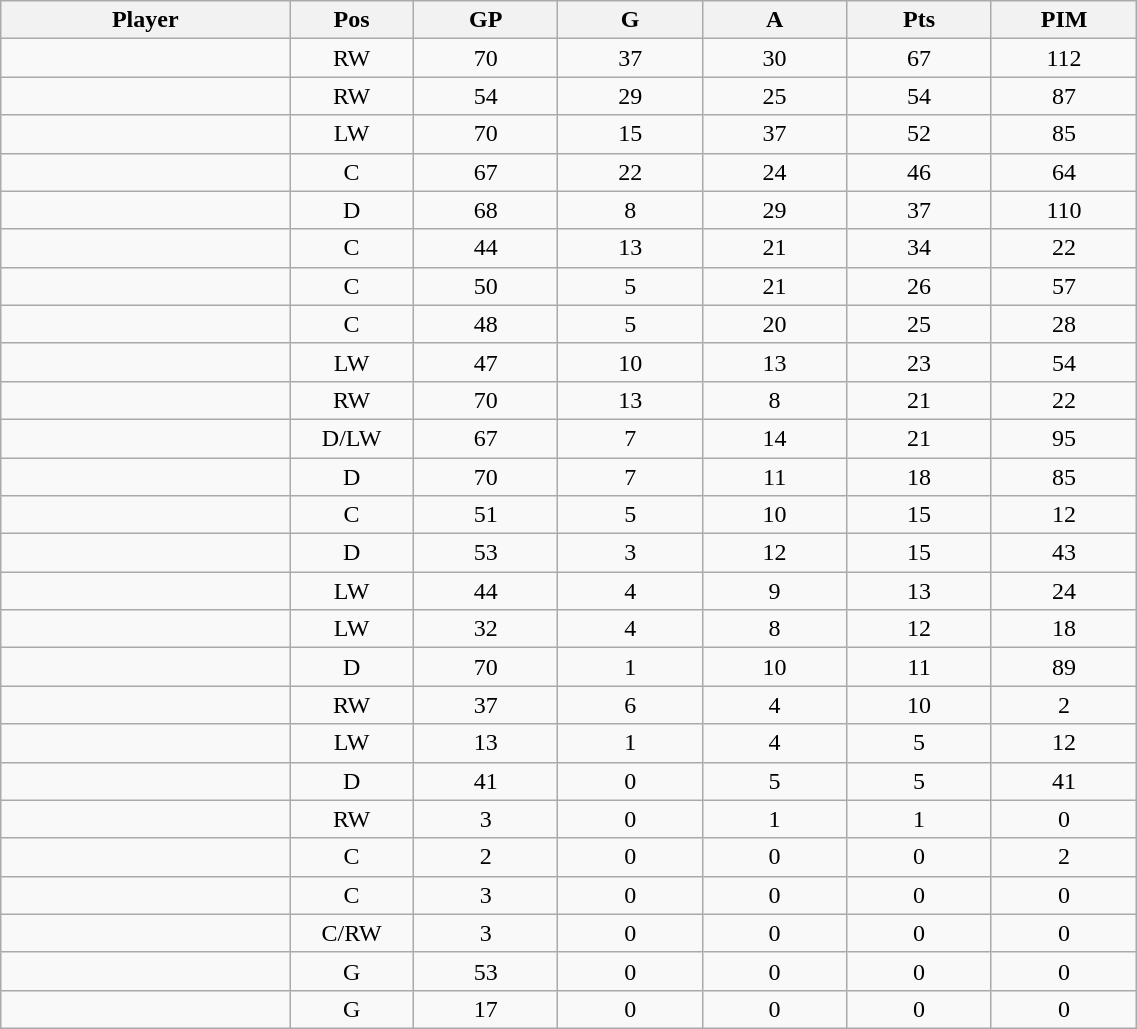<table class="wikitable sortable" width="60%">
<tr ALIGN="center">
<th bgcolor="#DDDDFF" width="10%">Player</th>
<th bgcolor="#DDDDFF" width="3%" title="Position">Pos</th>
<th bgcolor="#DDDDFF" width="5%" title="Games played">GP</th>
<th bgcolor="#DDDDFF" width="5%" title="Goals">G</th>
<th bgcolor="#DDDDFF" width="5%" title="Assists">A</th>
<th bgcolor="#DDDDFF" width="5%" title="Points">Pts</th>
<th bgcolor="#DDDDFF" width="5%" title="Penalties in Minutes">PIM</th>
</tr>
<tr align="center">
<td align="right"></td>
<td>RW</td>
<td>70</td>
<td>37</td>
<td>30</td>
<td>67</td>
<td>112</td>
</tr>
<tr align="center">
<td align="right"></td>
<td>RW</td>
<td>54</td>
<td>29</td>
<td>25</td>
<td>54</td>
<td>87</td>
</tr>
<tr align="center">
<td align="right"></td>
<td>LW</td>
<td>70</td>
<td>15</td>
<td>37</td>
<td>52</td>
<td>85</td>
</tr>
<tr align="center">
<td align="right"></td>
<td>C</td>
<td>67</td>
<td>22</td>
<td>24</td>
<td>46</td>
<td>64</td>
</tr>
<tr align="center">
<td align="right"></td>
<td>D</td>
<td>68</td>
<td>8</td>
<td>29</td>
<td>37</td>
<td>110</td>
</tr>
<tr align="center">
<td align="right"></td>
<td>C</td>
<td>44</td>
<td>13</td>
<td>21</td>
<td>34</td>
<td>22</td>
</tr>
<tr align="center">
<td align="right"></td>
<td>C</td>
<td>50</td>
<td>5</td>
<td>21</td>
<td>26</td>
<td>57</td>
</tr>
<tr align="center">
<td align="right"></td>
<td>C</td>
<td>48</td>
<td>5</td>
<td>20</td>
<td>25</td>
<td>28</td>
</tr>
<tr align="center">
<td align="right"></td>
<td>LW</td>
<td>47</td>
<td>10</td>
<td>13</td>
<td>23</td>
<td>54</td>
</tr>
<tr align="center">
<td align="right"></td>
<td>RW</td>
<td>70</td>
<td>13</td>
<td>8</td>
<td>21</td>
<td>22</td>
</tr>
<tr align="center">
<td align="right"></td>
<td>D/LW</td>
<td>67</td>
<td>7</td>
<td>14</td>
<td>21</td>
<td>95</td>
</tr>
<tr align="center">
<td align="right"></td>
<td>D</td>
<td>70</td>
<td>7</td>
<td>11</td>
<td>18</td>
<td>85</td>
</tr>
<tr align="center">
<td align="right"></td>
<td>C</td>
<td>51</td>
<td>5</td>
<td>10</td>
<td>15</td>
<td>12</td>
</tr>
<tr align="center">
<td align="right"></td>
<td>D</td>
<td>53</td>
<td>3</td>
<td>12</td>
<td>15</td>
<td>43</td>
</tr>
<tr align="center">
<td align="right"></td>
<td>LW</td>
<td>44</td>
<td>4</td>
<td>9</td>
<td>13</td>
<td>24</td>
</tr>
<tr align="center">
<td align="right"></td>
<td>LW</td>
<td>32</td>
<td>4</td>
<td>8</td>
<td>12</td>
<td>18</td>
</tr>
<tr align="center">
<td align="right"></td>
<td>D</td>
<td>70</td>
<td>1</td>
<td>10</td>
<td>11</td>
<td>89</td>
</tr>
<tr align="center">
<td align="right"></td>
<td>RW</td>
<td>37</td>
<td>6</td>
<td>4</td>
<td>10</td>
<td>2</td>
</tr>
<tr align="center">
<td align="right"></td>
<td>LW</td>
<td>13</td>
<td>1</td>
<td>4</td>
<td>5</td>
<td>12</td>
</tr>
<tr align="center">
<td align="right"></td>
<td>D</td>
<td>41</td>
<td>0</td>
<td>5</td>
<td>5</td>
<td>41</td>
</tr>
<tr align="center">
<td align="right"></td>
<td>RW</td>
<td>3</td>
<td>0</td>
<td>1</td>
<td>1</td>
<td>0</td>
</tr>
<tr align="center">
<td align="right"></td>
<td>C</td>
<td>2</td>
<td>0</td>
<td>0</td>
<td>0</td>
<td>2</td>
</tr>
<tr align="center">
<td align="right"></td>
<td>C</td>
<td>3</td>
<td>0</td>
<td>0</td>
<td>0</td>
<td>0</td>
</tr>
<tr align="center">
<td align="right"></td>
<td>C/RW</td>
<td>3</td>
<td>0</td>
<td>0</td>
<td>0</td>
<td>0</td>
</tr>
<tr align="center">
<td align="right"></td>
<td>G</td>
<td>53</td>
<td>0</td>
<td>0</td>
<td>0</td>
<td>0</td>
</tr>
<tr align="center">
<td align="right"></td>
<td>G</td>
<td>17</td>
<td>0</td>
<td>0</td>
<td>0</td>
<td>0</td>
</tr>
</table>
